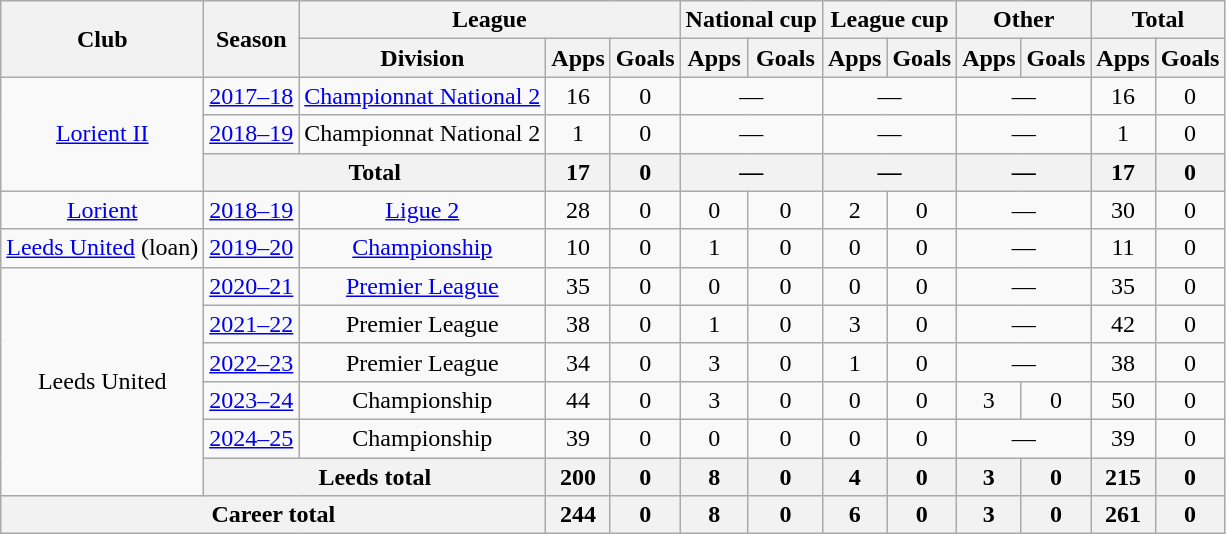<table class="wikitable" style="text-align: center;">
<tr>
<th rowspan=2>Club</th>
<th rowspan=2>Season</th>
<th colspan=3>League</th>
<th colspan=2>National cup</th>
<th colspan=2>League cup</th>
<th colspan=2>Other</th>
<th colspan=2>Total</th>
</tr>
<tr>
<th>Division</th>
<th>Apps</th>
<th>Goals</th>
<th>Apps</th>
<th>Goals</th>
<th>Apps</th>
<th>Goals</th>
<th>Apps</th>
<th>Goals</th>
<th>Apps</th>
<th>Goals</th>
</tr>
<tr>
<td rowspan="3"><a href='#'>Lorient II</a></td>
<td><a href='#'>2017–18</a></td>
<td><a href='#'>Championnat National 2</a></td>
<td>16</td>
<td>0</td>
<td colspan="2">—</td>
<td colspan="2">—</td>
<td colspan="2">—</td>
<td>16</td>
<td>0</td>
</tr>
<tr>
<td><a href='#'>2018–19</a></td>
<td>Championnat National 2</td>
<td>1</td>
<td>0</td>
<td colspan="2">—</td>
<td colspan="2">—</td>
<td colspan="2">—</td>
<td>1</td>
<td>0</td>
</tr>
<tr>
<th colspan="2">Total</th>
<th>17</th>
<th>0</th>
<th colspan="2">—</th>
<th colspan="2">—</th>
<th colspan="2">—</th>
<th>17</th>
<th>0</th>
</tr>
<tr>
<td><a href='#'>Lorient</a></td>
<td><a href='#'>2018–19</a></td>
<td><a href='#'>Ligue 2</a></td>
<td>28</td>
<td>0</td>
<td>0</td>
<td>0</td>
<td>2</td>
<td>0</td>
<td colspan="2">—</td>
<td>30</td>
<td>0</td>
</tr>
<tr>
<td><a href='#'>Leeds United</a> (loan)</td>
<td><a href='#'>2019–20</a></td>
<td><a href='#'>Championship</a></td>
<td>10</td>
<td>0</td>
<td>1</td>
<td>0</td>
<td>0</td>
<td>0</td>
<td colspan="2">—</td>
<td>11</td>
<td>0</td>
</tr>
<tr>
<td rowspan="6">Leeds United</td>
<td><a href='#'>2020–21</a></td>
<td><a href='#'>Premier League</a></td>
<td>35</td>
<td>0</td>
<td>0</td>
<td>0</td>
<td>0</td>
<td>0</td>
<td colspan="2">—</td>
<td>35</td>
<td>0</td>
</tr>
<tr>
<td><a href='#'>2021–22</a></td>
<td>Premier League</td>
<td>38</td>
<td>0</td>
<td>1</td>
<td>0</td>
<td>3</td>
<td>0</td>
<td colspan="2">—</td>
<td>42</td>
<td>0</td>
</tr>
<tr>
<td><a href='#'>2022–23</a></td>
<td>Premier League</td>
<td>34</td>
<td>0</td>
<td>3</td>
<td>0</td>
<td>1</td>
<td>0</td>
<td colspan="2">—</td>
<td>38</td>
<td>0</td>
</tr>
<tr>
<td><a href='#'>2023–24</a></td>
<td>Championship</td>
<td>44</td>
<td>0</td>
<td>3</td>
<td>0</td>
<td>0</td>
<td>0</td>
<td>3</td>
<td>0</td>
<td>50</td>
<td>0</td>
</tr>
<tr>
<td><a href='#'>2024–25</a></td>
<td>Championship</td>
<td>39</td>
<td>0</td>
<td>0</td>
<td>0</td>
<td>0</td>
<td>0</td>
<td colspan="2">—</td>
<td>39</td>
<td>0</td>
</tr>
<tr>
<th colspan="2">Leeds total</th>
<th>200</th>
<th>0</th>
<th>8</th>
<th>0</th>
<th>4</th>
<th>0</th>
<th>3</th>
<th>0</th>
<th>215</th>
<th>0</th>
</tr>
<tr>
<th colspan="3">Career total</th>
<th>244</th>
<th>0</th>
<th>8</th>
<th>0</th>
<th>6</th>
<th>0</th>
<th>3</th>
<th>0</th>
<th>261</th>
<th>0</th>
</tr>
</table>
